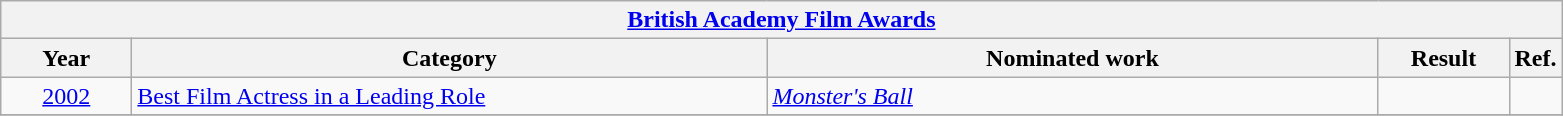<table class=wikitable>
<tr>
<th colspan=5><a href='#'>British Academy Film Awards</a></th>
</tr>
<tr>
<th scope="col" style="width:5em;">Year</th>
<th scope="col" style="width:26em;">Category</th>
<th scope="col" style="width:25em;">Nominated work</th>
<th scope="col" style="width:5em;">Result</th>
<th>Ref.</th>
</tr>
<tr>
<td style="text-align:center;"><a href='#'>2002</a></td>
<td><a href='#'>Best Film Actress in a Leading Role</a></td>
<td><em><a href='#'>Monster's Ball</a></em></td>
<td></td>
<td></td>
</tr>
<tr>
</tr>
</table>
